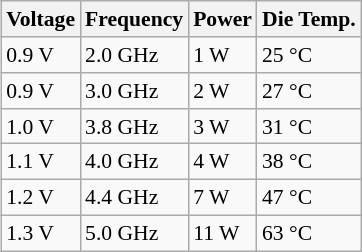<table class="wikitable" align="right" style="font-size:90%">
<tr>
<th>Voltage</th>
<th>Frequency</th>
<th>Power</th>
<th>Die Temp.</th>
</tr>
<tr>
<td>0.9 V</td>
<td>2.0 GHz</td>
<td>1 W</td>
<td>25 °C</td>
</tr>
<tr>
<td>0.9 V</td>
<td>3.0 GHz</td>
<td>2 W</td>
<td>27 °C</td>
</tr>
<tr>
<td>1.0 V</td>
<td>3.8 GHz</td>
<td>3 W</td>
<td>31 °C</td>
</tr>
<tr>
<td>1.1 V</td>
<td>4.0 GHz</td>
<td>4 W</td>
<td>38 °C</td>
</tr>
<tr>
<td>1.2 V</td>
<td>4.4 GHz</td>
<td>7 W</td>
<td>47 °C</td>
</tr>
<tr>
<td>1.3 V</td>
<td>5.0 GHz</td>
<td>11 W</td>
<td>63 °C</td>
</tr>
</table>
